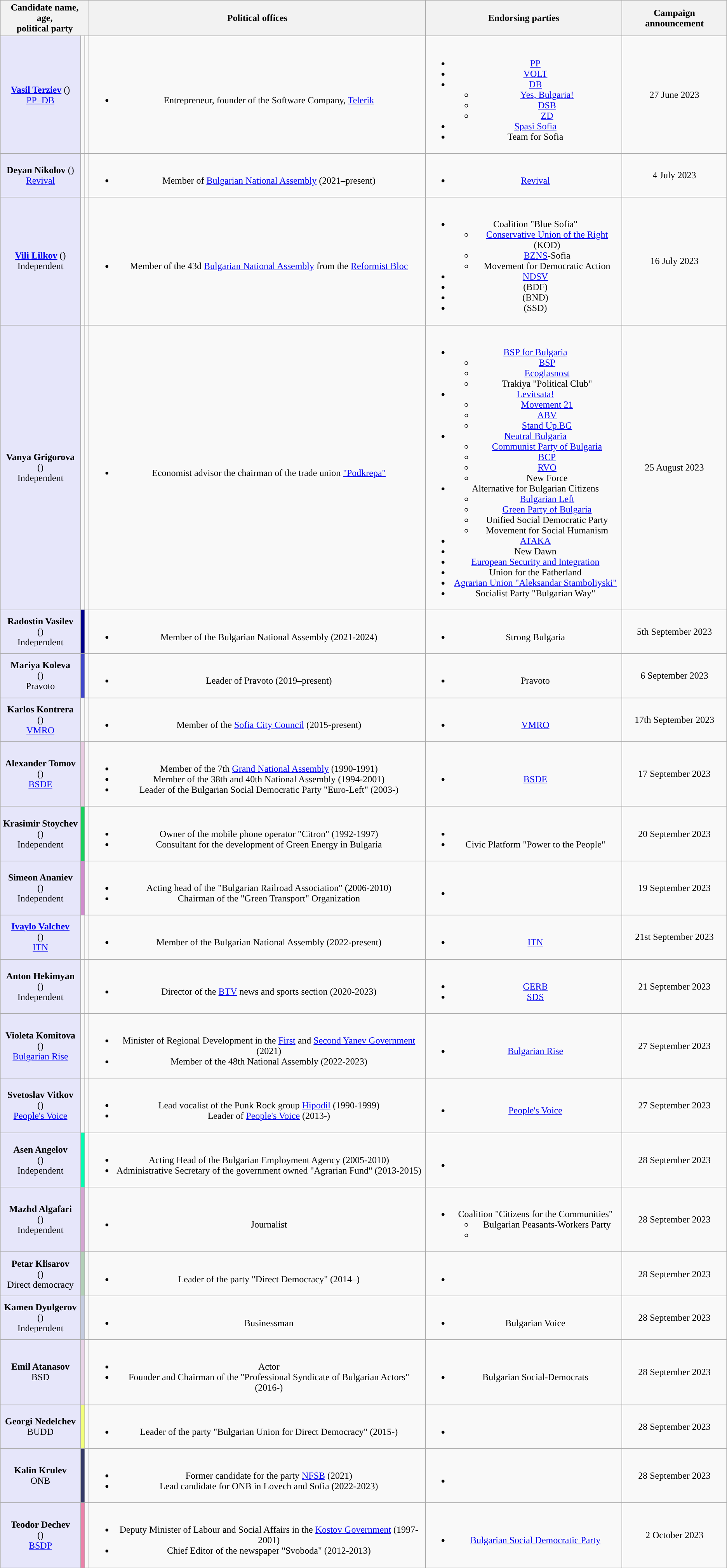<table class="wikitable" style="text-align:center;">
<tr>
<th colspan="3">Candidate name, age,<br>political party</th>
<th>Political offices</th>
<th>Endorsing parties</th>
<th>Campaign announcement</th>
</tr>
<tr>
<td style="background:lavender;"><strong><a href='#'>Vasil Terziev</a></strong> ()<br><a href='#'>PP–DB</a></td>
<td style="background-color:"></td>
<td></td>
<td><br><ul><li>Entrepreneur, founder of the Software Company, <a href='#'>Telerik</a></li></ul></td>
<td><br><ul><li><a href='#'>PP</a></li><li><a href='#'>VOLT</a></li><li><a href='#'>DB</a><ul><li><a href='#'>Yes, Bulgaria!</a></li><li><a href='#'>DSB</a></li><li><a href='#'>ZD</a></li></ul></li><li><a href='#'>Spasi Sofia</a></li><li>Team for Sofia</li></ul></td>
<td>27 June 2023</td>
</tr>
<tr>
<td style="background:lavender;"><strong>Deyan Nikolov</strong> ()<br><a href='#'>Revival</a></td>
<td style="background-color:"></td>
<td></td>
<td><br><ul><li>Member of <a href='#'>Bulgarian National Assembly</a> (2021–present)</li></ul></td>
<td><br><ul><li><a href='#'>Revival</a></li></ul></td>
<td>4 July 2023</td>
</tr>
<tr>
<td style="background:lavender;"><strong><a href='#'>Vili Lilkov</a></strong> ()<br>Independent</td>
<td style="background-color:"></td>
<td></td>
<td><br><ul><li>Member of the 43d <a href='#'>Bulgarian National Assembly</a> from the <a href='#'>Reformist Bloc</a></li></ul></td>
<td><br><ul><li>Coalition "Blue Sofia"<ul><li><a href='#'>Conservative Union of the Right</a> (KOD)</li><li><a href='#'>BZNS</a>-Sofia</li><li>Movement for Democratic Action</li></ul></li><li><a href='#'>NDSV</a></li><li> (BDF)</li><li> (BND)</li><li> (SSD)</li></ul></td>
<td>16 July 2023</td>
</tr>
<tr>
<td style="background:lavender;"><strong>Vanya Grigorova</strong> ()<br>Independent</td>
<td style="background-color:"></td>
<td></td>
<td><br><ul><li>Economist advisor the chairman of the trade union <a href='#'>"Podkrepa"</a></li></ul></td>
<td><br><ul><li><a href='#'>BSP for Bulgaria</a><ul><li><a href='#'>BSP</a></li><li><a href='#'>Ecoglasnost</a></li><li>Trakiya "Political Club"</li></ul></li><li><a href='#'>Levitsata!</a><ul><li><a href='#'>Movement 21</a></li><li><a href='#'>ABV</a></li><li><a href='#'>Stand Up.BG</a></li></ul></li><li><a href='#'>Neutral Bulgaria</a><ul><li><a href='#'>Communist Party of Bulgaria</a></li><li><a href='#'>BCP</a></li><li><a href='#'>RVO</a></li><li>New Force</li></ul></li><li>Alternative for Bulgarian Citizens<ul><li><a href='#'>Bulgarian Left</a></li><li><a href='#'>Green Party of Bulgaria</a></li><li>Unified Social Democratic Party</li><li>Movement for Social Humanism</li></ul></li><li><a href='#'>ATAKA</a></li><li>New Dawn</li><li><a href='#'>European Security and Integration</a></li><li>Union for the Fatherland</li><li><a href='#'>Agrarian Union "Aleksandar Stamboliyski"</a></li><li>Socialist Party "Bulgarian Way"</li></ul></td>
<td>25 August 2023</td>
</tr>
<tr>
<td style="background:lavender;"><strong>Radostin Vasilev</strong><br>()<br>Independent</td>
<td style="background:#00008b";></td>
<td></td>
<td><br><ul><li>Member of the Bulgarian National Assembly (2021-2024)</li></ul></td>
<td><br><ul><li>Strong Bulgaria</li></ul></td>
<td>5th September 2023</td>
</tr>
<tr>
<td style="background:lavender;"><strong>Mariya Koleva</strong><br>()<br>Pravoto</td>
<td style="background:#4047CB;"></td>
<td></td>
<td><br><ul><li>Leader of Pravoto (2019–present)</li></ul></td>
<td><br><ul><li>Pravoto</li></ul></td>
<td>6 September 2023</td>
</tr>
<tr>
<td style="background:lavender;"><strong>Karlos Kontrera</strong><br>()<br><a href='#'>VMRO</a></td>
<td style="background-color:"></td>
<td></td>
<td><br><ul><li>Member of the <a href='#'>Sofia City Council</a> (2015-present)</li></ul></td>
<td><br><ul><li><a href='#'>VMRO</a></li></ul></td>
<td>17th September 2023</td>
</tr>
<tr>
<td style="background:lavender;"><strong>Alexander Tomov</strong><br>()<br><a href='#'>BSDE</a></td>
<td style="background:#e8cce1;"></td>
<td></td>
<td><br><ul><li>Member of the 7th <a href='#'>Grand National Assembly</a> (1990-1991)</li><li>Member of the 38th and 40th National Assembly  (1994-2001)</li><li>Leader of the Bulgarian Social Democratic Party "Euro-Left" (2003-)</li></ul></td>
<td><br><ul><li><a href='#'>BSDE</a></li></ul></td>
<td>17 September 2023</td>
</tr>
<tr>
<td style="background:lavender;"><strong>Krasimir Stoychev</strong><br>()<br>Independent</td>
<td style="background:#19d15d;"></td>
<td></td>
<td><br><ul><li>Owner of the mobile phone operator "Citron" (1992-1997)</li><li>Consultant for the development of Green Energy in Bulgaria</li></ul></td>
<td><br><ul><li></li><li>Civic Platform "Power to the People"</li></ul></td>
<td>20 September 2023</td>
</tr>
<tr>
<td style="background:lavender;"><strong>Simeon Ananiev</strong><br>()<br>Independent</td>
<td style="background:#d18cce;"></td>
<td></td>
<td><br><ul><li>Acting head of the "Bulgarian Railroad Association" (2006-2010)</li><li>Chairman of the "Green Transport" Organization</li></ul></td>
<td><br><ul><li></li></ul></td>
<td>19 September 2023</td>
</tr>
<tr>
<td style="background:lavender;"><strong><a href='#'>Ivaylo Valchev</a></strong><br>()<br><a href='#'>ITN</a></td>
<td style="background-color:"></td>
<td></td>
<td><br><ul><li>Member of the Bulgarian National Assembly (2022-present)</li></ul></td>
<td><br><ul><li><a href='#'>ITN</a></li></ul></td>
<td>21st September 2023</td>
</tr>
<tr>
<td style="background:lavender;"><strong>Anton Hekimyan</strong><br>()<br>Independent</td>
<td style="background-color:"></td>
<td></td>
<td><br><ul><li>Director of the <a href='#'>BTV</a> news and sports section (2020-2023)</li></ul></td>
<td><br><ul><li><a href='#'>GERB</a></li><li><a href='#'>SDS</a></li></ul></td>
<td>21 September 2023</td>
</tr>
<tr>
<td style="background:lavender;"><strong>Violeta Komitova</strong><br>()<br><a href='#'>Bulgarian Rise</a></td>
<td style="background-color:"></td>
<td></td>
<td><br><ul><li>Minister of Regional Development in the <a href='#'>First</a> and <a href='#'>Second Yanev Government</a> (2021)</li><li>Member of the 48th National Assembly (2022-2023)</li></ul></td>
<td><br><ul><li><a href='#'>Bulgarian Rise</a></li></ul></td>
<td>27 September 2023</td>
</tr>
<tr>
<td style="background:lavender;"><strong>Svetoslav Vitkov</strong><br>()<br><a href='#'>People's Voice</a></td>
<td style="background-color:"></td>
<td></td>
<td><br><ul><li>Lead vocalist of the Punk Rock group <a href='#'>Hipodil</a> (1990-1999)</li><li>Leader of <a href='#'>People's Voice</a> (2013-)</li></ul></td>
<td><br><ul><li><a href='#'>People's Voice</a></li></ul></td>
<td>27 September 2023</td>
</tr>
<tr>
<td style="background:lavender;"><strong>Asen Angelov</strong><br>()<br>Independent</td>
<td style="background:#03fcb1;"></td>
<td></td>
<td><br><ul><li>Acting Head of the Bulgarian Employment Agency (2005-2010)</li><li>Administrative Secretary of the government owned "Agrarian Fund" (2013-2015)</li></ul></td>
<td><br><ul><li></li></ul></td>
<td>28 September 2023</td>
</tr>
<tr>
<td style="background:lavender;"><strong>Mazhd Algafari</strong><br>()<br>Independent</td>
<td style="background:#d4a5d1;"></td>
<td></td>
<td><br><ul><li>Journalist</li></ul></td>
<td><br><ul><li>Coalition "Citizens for the Communities"<ul><li>Bulgarian Peasants-Workers Party</li><li></li></ul></li></ul></td>
<td>28 September 2023</td>
</tr>
<tr>
<td style="background:lavender;"><strong>Petar Klisarov</strong><br>()<br>Direct democracy</td>
<td style="background:#b2cfb7;"></td>
<td></td>
<td><br><ul><li>Leader of the party "Direct Democracy" (2014–)</li></ul></td>
<td><br><ul><li></li></ul></td>
<td>28 September 2023</td>
</tr>
<tr>
<td style="background:lavender;"><strong>Kamen Dyulgerov</strong><br>()<br> Independent</td>
<td style="background:#c5cce0;"></td>
<td></td>
<td><br><ul><li>Businessman</li></ul></td>
<td><br><ul><li>Bulgarian Voice</li></ul></td>
<td>28 September 2023</td>
</tr>
<tr>
<td style="background:lavender;"><strong>Emil Atanasov</strong><br> BSD</td>
<td style="background:#e8d3e7"></td>
<td></td>
<td><br><ul><li>Actor</li><li>Founder and Chairman of the "Professional Syndicate of Bulgarian Actors" (2016-)</li></ul></td>
<td><br><ul><li>Bulgarian Social-Democrats</li></ul></td>
<td>28 September 2023</td>
</tr>
<tr>
<td style="background:lavender;"><strong>Georgi Nedelchev</strong><br> BUDD</td>
<td style="background:#f2ff7a"></td>
<td></td>
<td><br><ul><li>Leader of the party "Bulgarian Union for Direct Democracy" (2015-)</li></ul></td>
<td><br><ul><li></li></ul></td>
<td>28 September 2023</td>
</tr>
<tr>
<td style="background:lavender;"><strong>Kalin Krulev</strong><br> ONB</td>
<td style="background:#353a66"></td>
<td></td>
<td><br><ul><li>Former candidate for the party <a href='#'>NFSB</a> (2021)</li><li>Lead candidate for ONB in Lovech and Sofia (2022-2023)</li></ul></td>
<td><br><ul><li></li></ul></td>
<td>28 September 2023</td>
</tr>
<tr>
<td style="background:lavender;"><strong>Teodor Dechev</strong><br>()<br><a href='#'>BSDP</a></td>
<td style="background:#eb81a9;"></td>
<td></td>
<td><br><ul><li>Deputy Minister of Labour and Social Affairs in the <a href='#'>Kostov Government</a> (1997-2001)</li><li>Chief Editor of the newspaper "Svoboda" (2012-2013)</li></ul></td>
<td><br><ul><li><a href='#'>Bulgarian Social Democratic Party</a></li></ul></td>
<td>2 October 2023</td>
</tr>
</table>
